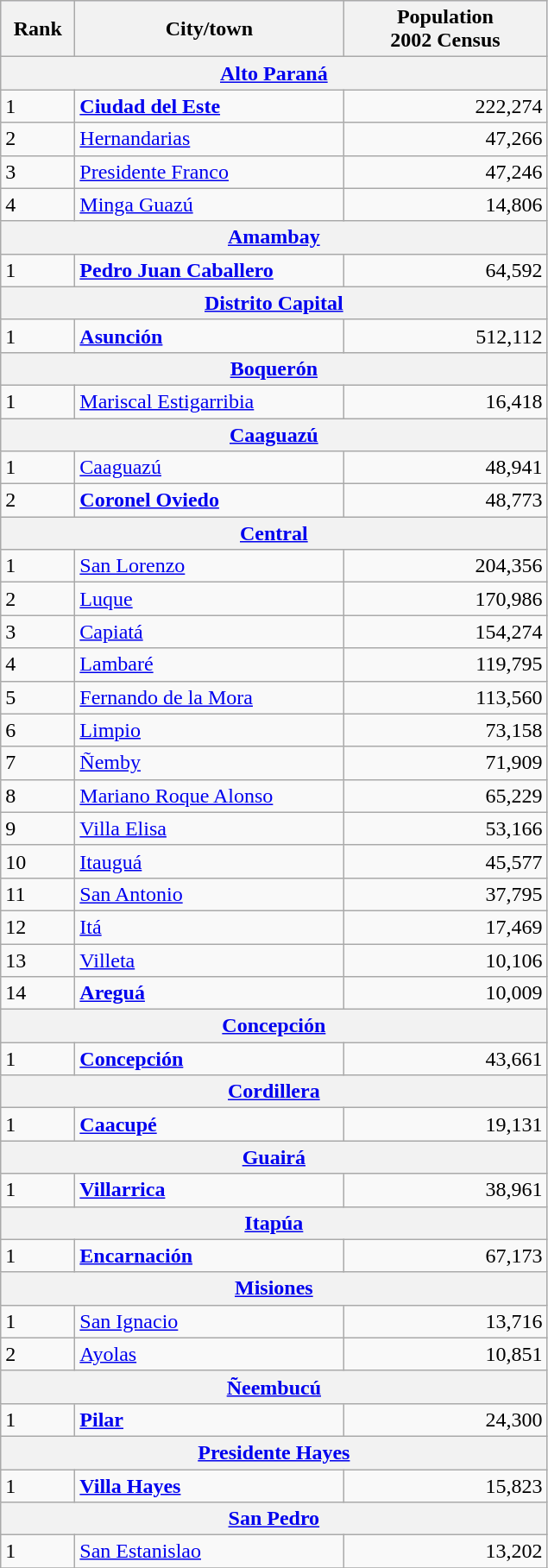<table class="wikitable" align="center">
<tr bgcolor="#E6E6FA">
<th>Rank</th>
<th>City/town</th>
<th>Population<br>2002 Census</th>
</tr>
<tr>
<th colspan="3"><a href='#'>Alto Paraná</a></th>
</tr>
<tr>
<td>1</td>
<td><strong><a href='#'>Ciudad del Este</a></strong></td>
<td align="right">222,274</td>
</tr>
<tr>
<td>2</td>
<td><a href='#'>Hernandarias</a></td>
<td align="right">47,266</td>
</tr>
<tr>
<td>3</td>
<td><a href='#'>Presidente Franco</a></td>
<td align="right">47,246</td>
</tr>
<tr>
<td>4</td>
<td><a href='#'>Minga Guazú</a></td>
<td align="right">14,806</td>
</tr>
<tr>
<th colspan="3"><a href='#'>Amambay</a></th>
</tr>
<tr>
<td>1</td>
<td><strong><a href='#'>Pedro Juan Caballero</a></strong></td>
<td align="right">64,592</td>
</tr>
<tr>
<th colspan="3"><a href='#'>Distrito Capital</a></th>
</tr>
<tr>
<td width="50px">1</td>
<td width="200px"><strong><a href='#'>Asunción</a></strong></td>
<td width="150px"; align="right">512,112</td>
</tr>
<tr>
<th colspan="3"><a href='#'>Boquerón</a></th>
</tr>
<tr>
<td>1</td>
<td><a href='#'>Mariscal Estigarribia</a></td>
<td align="right">16,418</td>
</tr>
<tr>
<th colspan="3"><a href='#'>Caaguazú</a></th>
</tr>
<tr>
<td>1</td>
<td><a href='#'>Caaguazú</a></td>
<td align="right">48,941</td>
</tr>
<tr>
<td>2</td>
<td><strong><a href='#'>Coronel Oviedo</a></strong></td>
<td align="right">48,773</td>
</tr>
<tr>
<th colspan="3"><a href='#'>Central</a></th>
</tr>
<tr>
<td>1</td>
<td><a href='#'>San Lorenzo</a></td>
<td align="right">204,356</td>
</tr>
<tr>
<td>2</td>
<td><a href='#'>Luque</a></td>
<td align="right">170,986</td>
</tr>
<tr>
<td>3</td>
<td><a href='#'>Capiatá</a></td>
<td align="right">154,274</td>
</tr>
<tr>
<td>4</td>
<td><a href='#'>Lambaré</a></td>
<td align="right">119,795</td>
</tr>
<tr>
<td>5</td>
<td><a href='#'>Fernando de la Mora</a></td>
<td align="right">113,560</td>
</tr>
<tr>
<td>6</td>
<td><a href='#'>Limpio</a></td>
<td align="right">73,158</td>
</tr>
<tr>
<td>7</td>
<td><a href='#'>Ñemby</a></td>
<td align="right">71,909</td>
</tr>
<tr>
<td>8</td>
<td><a href='#'>Mariano Roque Alonso</a></td>
<td align="right">65,229</td>
</tr>
<tr>
<td>9</td>
<td><a href='#'>Villa Elisa</a></td>
<td align="right">53,166</td>
</tr>
<tr>
<td>10</td>
<td><a href='#'>Itauguá</a></td>
<td align="right">45,577</td>
</tr>
<tr>
<td>11</td>
<td><a href='#'>San Antonio</a></td>
<td align="right">37,795</td>
</tr>
<tr>
<td>12</td>
<td><a href='#'>Itá</a></td>
<td align="right">17,469</td>
</tr>
<tr>
<td>13</td>
<td><a href='#'>Villeta</a></td>
<td align="right">10,106</td>
</tr>
<tr>
<td>14</td>
<td><strong><a href='#'>Areguá</a></strong></td>
<td align="right">10,009</td>
</tr>
<tr>
<th colspan="3"><a href='#'>Concepción</a></th>
</tr>
<tr>
<td>1</td>
<td><strong><a href='#'>Concepción</a></strong></td>
<td align="right">43,661</td>
</tr>
<tr>
<th colspan="3"><a href='#'>Cordillera</a></th>
</tr>
<tr>
<td>1</td>
<td><strong><a href='#'>Caacupé</a></strong></td>
<td align="right">19,131</td>
</tr>
<tr>
<th colspan="3"><a href='#'>Guairá</a></th>
</tr>
<tr>
<td>1</td>
<td><strong><a href='#'>Villarrica</a></strong></td>
<td align="right">38,961</td>
</tr>
<tr>
<th colspan="3"><a href='#'>Itapúa</a></th>
</tr>
<tr>
<td>1</td>
<td><strong><a href='#'>Encarnación</a></strong></td>
<td align="right">67,173</td>
</tr>
<tr>
<th colspan="3"><a href='#'>Misiones</a></th>
</tr>
<tr>
<td>1</td>
<td><a href='#'>San Ignacio</a></td>
<td align="right">13,716</td>
</tr>
<tr>
<td>2</td>
<td><a href='#'>Ayolas</a></td>
<td align="right">10,851</td>
</tr>
<tr>
<th colspan="3"><a href='#'>Ñeembucú</a></th>
</tr>
<tr>
<td>1</td>
<td><strong><a href='#'>Pilar</a></strong></td>
<td align="right">24,300</td>
</tr>
<tr>
<th colspan="3"><a href='#'>Presidente Hayes</a></th>
</tr>
<tr>
<td>1</td>
<td><strong><a href='#'>Villa Hayes</a></strong></td>
<td align="right">15,823</td>
</tr>
<tr>
<th colspan="3"><a href='#'>San Pedro</a></th>
</tr>
<tr>
<td>1</td>
<td><a href='#'>San Estanislao</a></td>
<td align="right">13,202</td>
</tr>
<tr>
</tr>
</table>
